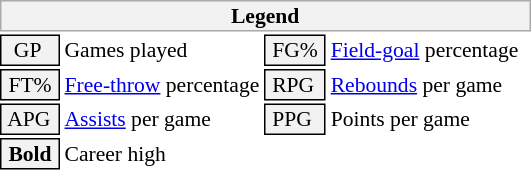<table class="toccolours" style="font-size: 90%; white-space: nowrap;">
<tr>
<th colspan="6" style="background:#f2f2f2; border:1px solid #aaa;">Legend</th>
</tr>
<tr>
<td style="background:#f2f2f2; border:1px solid black;">  GP</td>
<td>Games played</td>
<td style="background:#f2f2f2; border:1px solid black;"> FG% </td>
<td style="padding-right: 8px"><a href='#'>Field-goal</a> percentage</td>
</tr>
<tr>
<td style="background:#f2f2f2; border:1px solid black;"> FT% </td>
<td><a href='#'>Free-throw</a> percentage</td>
<td style="background:#f2f2f2; border:1px solid black;"> RPG </td>
<td><a href='#'>Rebounds</a> per game</td>
</tr>
<tr>
<td style="background:#f2f2f2; border:1px solid black;"> APG </td>
<td><a href='#'>Assists</a> per game</td>
<td style="background:#f2f2f2; border:1px solid black;"> PPG </td>
<td>Points per game</td>
</tr>
<tr>
<td style="background-color: #F2F2F2; border: 1px solid black"> <strong>Bold</strong> </td>
<td>Career high</td>
</tr>
<tr>
</tr>
</table>
